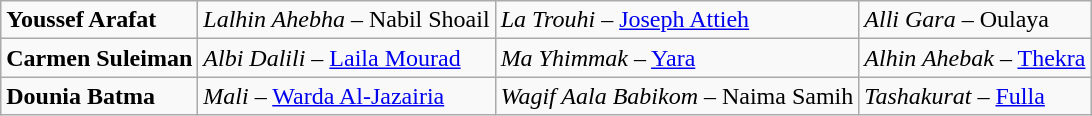<table class="wikitable">
<tr>
<td><strong>Youssef Arafat</strong></td>
<td><em>Lalhin Ahebha</em> – Nabil Shoail</td>
<td><em>La Trouhi</em> – <a href='#'>Joseph Attieh</a></td>
<td><em>Alli Gara</em> – Oulaya</td>
</tr>
<tr>
<td><strong>Carmen Suleiman</strong></td>
<td><em>Albi Dalili</em> – <a href='#'>Laila Mourad</a></td>
<td><em>Ma Yhimmak</em> – <a href='#'>Yara</a></td>
<td><em>Alhin Ahebak</em> – <a href='#'>Thekra</a></td>
</tr>
<tr>
<td><strong>Dounia Batma</strong></td>
<td><em>Mali</em> – <a href='#'>Warda Al-Jazairia</a></td>
<td><em>Wagif Aala Babikom</em> – Naima Samih</td>
<td><em>Tashakurat</em> – <a href='#'>Fulla</a></td>
</tr>
</table>
